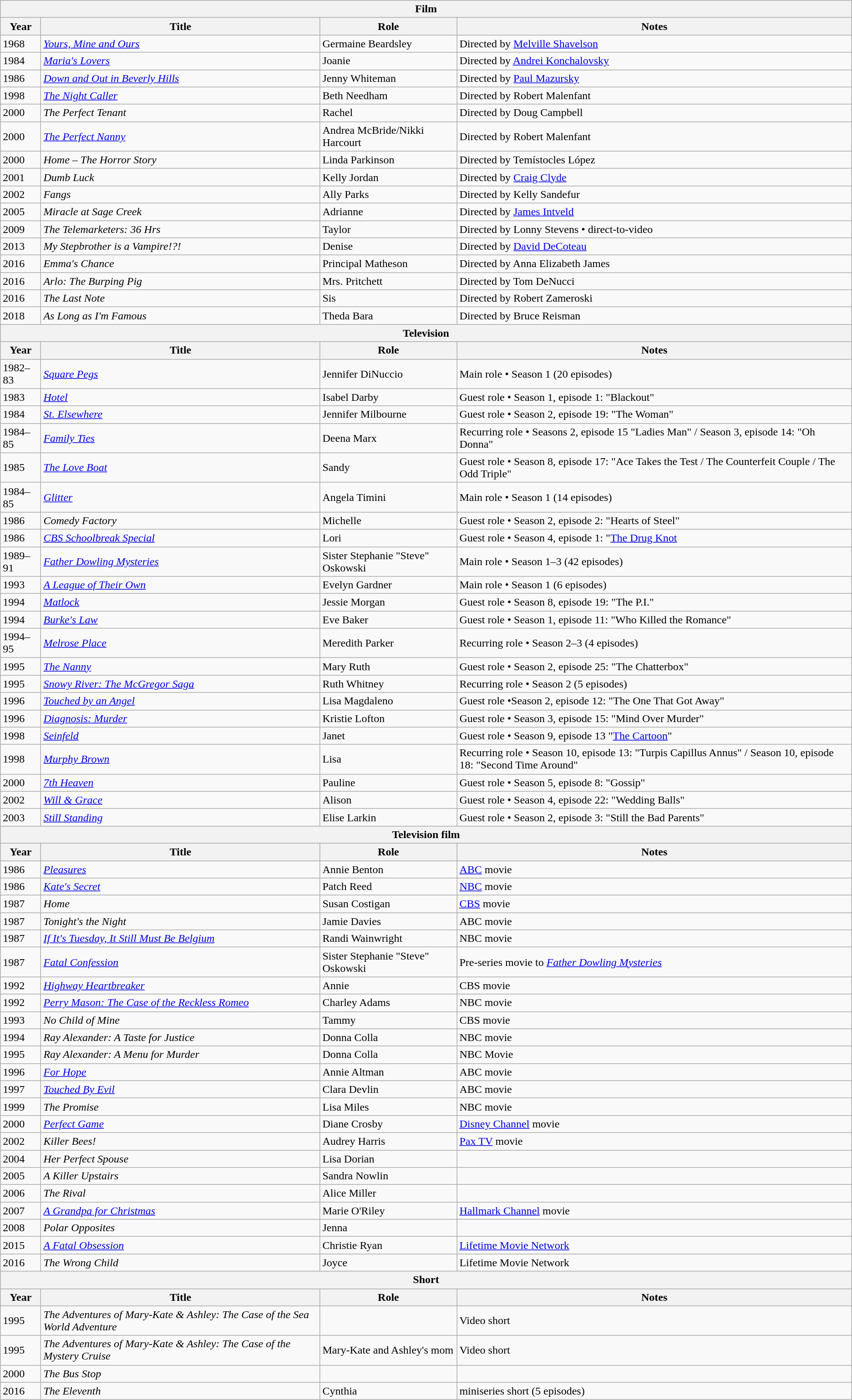<table class="wikitable sortable">
<tr>
<th colspan="4">Film</th>
</tr>
<tr>
<th>Year</th>
<th>Title</th>
<th>Role</th>
<th>Notes</th>
</tr>
<tr>
<td>1968</td>
<td><em><a href='#'>Yours, Mine and Ours</a></em></td>
<td>Germaine Beardsley</td>
<td>Directed by <a href='#'>Melville Shavelson</a></td>
</tr>
<tr>
<td>1984</td>
<td><em><a href='#'>Maria's Lovers</a></em></td>
<td>Joanie</td>
<td>Directed by <a href='#'>Andrei Konchalovsky</a></td>
</tr>
<tr>
<td>1986</td>
<td><em><a href='#'>Down and Out in Beverly Hills</a></em></td>
<td>Jenny Whiteman</td>
<td>Directed by <a href='#'>Paul Mazursky</a></td>
</tr>
<tr>
<td>1998</td>
<td><em><a href='#'>The Night Caller</a></em></td>
<td>Beth Needham</td>
<td>Directed by Robert Malenfant</td>
</tr>
<tr>
<td>2000</td>
<td><em>The Perfect Tenant</em></td>
<td>Rachel</td>
<td>Directed by Doug Campbell</td>
</tr>
<tr>
<td>2000</td>
<td><em><a href='#'>The Perfect Nanny</a></em></td>
<td>Andrea McBride/Nikki Harcourt</td>
<td>Directed by Robert Malenfant</td>
</tr>
<tr>
<td>2000</td>
<td><em>Home – The Horror Story</em></td>
<td>Linda Parkinson</td>
<td>Directed by Temístocles López</td>
</tr>
<tr>
<td>2001</td>
<td><em>Dumb Luck</em></td>
<td>Kelly Jordan</td>
<td>Directed by <a href='#'>Craig Clyde</a></td>
</tr>
<tr>
<td>2002</td>
<td><em>Fangs</em></td>
<td>Ally Parks</td>
<td>Directed by Kelly Sandefur</td>
</tr>
<tr ‘’Killer Bees ‘’>
<td>2005</td>
<td><em>Miracle at Sage Creek</em></td>
<td>Adrianne</td>
<td>Directed by <a href='#'>James Intveld</a></td>
</tr>
<tr>
<td>2009</td>
<td><em>The Telemarketers: 36 Hrs</em></td>
<td>Taylor</td>
<td>Directed by Lonny Stevens • direct-to-video</td>
</tr>
<tr>
<td>2013</td>
<td><em>My Stepbrother is a Vampire!?!</em></td>
<td>Denise</td>
<td>Directed by <a href='#'>David DeCoteau</a></td>
</tr>
<tr>
<td>2016</td>
<td><em>Emma's Chance</em></td>
<td>Principal Matheson</td>
<td>Directed by Anna Elizabeth James</td>
</tr>
<tr>
<td>2016</td>
<td><em>Arlo: The Burping Pig</em></td>
<td>Mrs. Pritchett</td>
<td>Directed by Tom DeNucci</td>
</tr>
<tr>
<td>2016</td>
<td><em>The Last Note</em></td>
<td>Sis</td>
<td>Directed by Robert Zameroski</td>
</tr>
<tr>
<td>2018</td>
<td><em>As Long as I'm Famous</em></td>
<td>Theda Bara</td>
<td>Directed by Bruce Reisman</td>
</tr>
<tr>
<th colspan="4">Television</th>
</tr>
<tr>
<th>Year</th>
<th>Title</th>
<th>Role</th>
<th>Notes</th>
</tr>
<tr>
<td>1982–83</td>
<td><em><a href='#'>Square Pegs</a></em></td>
<td>Jennifer DiNuccio</td>
<td>Main role • Season 1 (20 episodes)</td>
</tr>
<tr>
<td>1983</td>
<td><em><a href='#'>Hotel</a></em></td>
<td>Isabel Darby</td>
<td>Guest role • Season 1, episode 1: "Blackout"</td>
</tr>
<tr>
<td>1984</td>
<td><em><a href='#'>St. Elsewhere</a></em></td>
<td>Jennifer Milbourne</td>
<td>Guest role • Season 2, episode 19: "The Woman"</td>
</tr>
<tr>
<td>1984–85</td>
<td><em><a href='#'>Family Ties</a></em></td>
<td>Deena Marx</td>
<td>Recurring role • Seasons 2, episode 15 "Ladies Man" / Season 3, episode 14: "Oh Donna"</td>
</tr>
<tr>
<td>1985</td>
<td><em><a href='#'>The Love Boat</a></em></td>
<td>Sandy</td>
<td>Guest role • Season 8, episode 17: "Ace Takes the Test / The Counterfeit Couple / The Odd Triple"</td>
</tr>
<tr>
<td>1984–85</td>
<td><em><a href='#'>Glitter</a></em></td>
<td>Angela Timini</td>
<td>Main role • Season 1 (14 episodes)</td>
</tr>
<tr>
<td>1986</td>
<td><em>Comedy Factory</em></td>
<td>Michelle</td>
<td>Guest role • Season 2, episode 2: "Hearts of Steel"</td>
</tr>
<tr>
<td>1986</td>
<td><em><a href='#'>CBS Schoolbreak Special</a></em></td>
<td>Lori</td>
<td>Guest role • Season 4, episode 1: "<a href='#'>The Drug Knot</a></td>
</tr>
<tr>
<td>1989–91</td>
<td><em><a href='#'>Father Dowling Mysteries</a></em></td>
<td>Sister Stephanie "Steve" Oskowski</td>
<td>Main role • Season 1–3 (42 episodes)</td>
</tr>
<tr>
<td>1993</td>
<td><em><a href='#'>A League of Their Own</a></em></td>
<td>Evelyn Gardner</td>
<td>Main role • Season 1 (6 episodes)</td>
</tr>
<tr>
<td>1994</td>
<td><em><a href='#'>Matlock</a></em></td>
<td>Jessie Morgan</td>
<td>Guest role • Season 8, episode 19: "The P.I."</td>
</tr>
<tr>
<td>1994</td>
<td><em><a href='#'>Burke's Law</a></em></td>
<td>Eve Baker</td>
<td>Guest role • Season 1, episode 11: "Who Killed the Romance"</td>
</tr>
<tr>
<td>1994–95</td>
<td><em><a href='#'>Melrose Place</a></em></td>
<td>Meredith Parker</td>
<td>Recurring role • Season 2–3 (4 episodes)</td>
</tr>
<tr>
<td>1995</td>
<td><em><a href='#'>The Nanny</a></em></td>
<td>Mary Ruth</td>
<td>Guest role • Season 2, episode 25: "The Chatterbox"</td>
</tr>
<tr>
<td>1995</td>
<td><em><a href='#'>Snowy River: The McGregor Saga</a></em></td>
<td>Ruth Whitney</td>
<td>Recurring role • Season 2 (5 episodes)</td>
</tr>
<tr>
<td>1996</td>
<td><em><a href='#'>Touched by an Angel</a></em></td>
<td>Lisa Magdaleno</td>
<td>Guest role •Season 2, episode 12: "The One That Got Away"</td>
</tr>
<tr>
<td>1996</td>
<td><em><a href='#'>Diagnosis: Murder</a></em></td>
<td>Kristie Lofton</td>
<td>Guest role • Season 3, episode 15: "Mind Over Murder"</td>
</tr>
<tr>
<td>1998</td>
<td><em><a href='#'>Seinfeld</a></em></td>
<td>Janet</td>
<td>Guest role • Season 9, episode 13 "<a href='#'>The Cartoon</a>"</td>
</tr>
<tr>
<td>1998</td>
<td><em><a href='#'>Murphy Brown</a></em></td>
<td>Lisa</td>
<td>Recurring role • Season 10, episode 13: "Turpis Capillus Annus" / Season 10, episode 18: "Second Time Around"</td>
</tr>
<tr>
<td>2000</td>
<td><em><a href='#'>7th Heaven</a></em></td>
<td>Pauline</td>
<td>Guest role • Season 5, episode 8: "Gossip"</td>
</tr>
<tr>
<td>2002</td>
<td><em><a href='#'>Will & Grace</a></em></td>
<td>Alison</td>
<td>Guest role • Season 4, episode 22: "Wedding Balls"</td>
</tr>
<tr>
<td>2003</td>
<td><em><a href='#'>Still Standing</a></em></td>
<td>Elise Larkin</td>
<td>Guest role • Season 2, episode 3: "Still the Bad Parents"</td>
</tr>
<tr>
<th colspan="4">Television film</th>
</tr>
<tr>
<th>Year</th>
<th>Title</th>
<th>Role</th>
<th>Notes</th>
</tr>
<tr>
<td>1986</td>
<td><em><a href='#'>Pleasures</a></em></td>
<td>Annie Benton</td>
<td><a href='#'>ABC</a> movie</td>
</tr>
<tr>
<td>1986</td>
<td><em><a href='#'>Kate's Secret</a></em></td>
<td>Patch Reed</td>
<td><a href='#'>NBC</a> movie</td>
</tr>
<tr>
<td>1987</td>
<td><em>Home</em></td>
<td>Susan Costigan</td>
<td><a href='#'>CBS</a> movie</td>
</tr>
<tr>
<td>1987</td>
<td><em>Tonight's the Night</em></td>
<td>Jamie Davies</td>
<td>ABC movie</td>
</tr>
<tr>
<td>1987</td>
<td><em><a href='#'>If It's Tuesday, It Still Must Be Belgium</a></em></td>
<td>Randi Wainwright</td>
<td>NBC movie</td>
</tr>
<tr>
<td>1987</td>
<td><em><a href='#'>Fatal Confession</a></em></td>
<td>Sister Stephanie "Steve" Oskowski</td>
<td>Pre-series movie to <em><a href='#'>Father Dowling Mysteries</a></em></td>
</tr>
<tr>
<td>1992</td>
<td><em><a href='#'>Highway Heartbreaker</a></em></td>
<td>Annie</td>
<td>CBS movie</td>
</tr>
<tr>
<td>1992</td>
<td><em><a href='#'>Perry Mason: The Case of the Reckless Romeo</a></em></td>
<td>Charley Adams</td>
<td>NBC movie</td>
</tr>
<tr>
<td>1993</td>
<td><em>No Child of Mine</em></td>
<td>Tammy</td>
<td>CBS movie</td>
</tr>
<tr>
<td>1994</td>
<td><em>Ray Alexander: A Taste for Justice</em></td>
<td>Donna Colla</td>
<td>NBC movie</td>
</tr>
<tr>
<td>1995</td>
<td><em>Ray Alexander: A Menu for Murder</em></td>
<td>Donna Colla</td>
<td>NBC Movie</td>
</tr>
<tr>
<td>1996</td>
<td><em><a href='#'>For Hope</a></em></td>
<td>Annie Altman</td>
<td>ABC movie</td>
</tr>
<tr>
<td>1997</td>
<td><em><a href='#'>Touched By Evil</a></em></td>
<td>Clara Devlin</td>
<td>ABC movie</td>
</tr>
<tr>
<td>1999</td>
<td><em>The Promise</em></td>
<td>Lisa Miles</td>
<td>NBC movie</td>
</tr>
<tr>
<td>2000</td>
<td><em><a href='#'>Perfect Game</a></em></td>
<td>Diane Crosby</td>
<td><a href='#'>Disney Channel</a> movie</td>
</tr>
<tr>
<td>2002</td>
<td><em>Killer Bees!</em></td>
<td>Audrey Harris</td>
<td><a href='#'>Pax TV</a> movie</td>
</tr>
<tr>
<td>2004</td>
<td><em>Her Perfect Spouse</em></td>
<td>Lisa Dorian</td>
<td></td>
</tr>
<tr>
<td>2005</td>
<td><em>A Killer Upstairs</em></td>
<td>Sandra Nowlin</td>
<td></td>
</tr>
<tr>
<td>2006</td>
<td><em>The Rival</em></td>
<td>Alice Miller</td>
<td></td>
</tr>
<tr>
<td>2007</td>
<td><em><a href='#'>A Grandpa for Christmas</a></em></td>
<td>Marie O'Riley</td>
<td><a href='#'>Hallmark Channel</a> movie</td>
</tr>
<tr>
<td>2008</td>
<td><em>Polar Opposites</em></td>
<td>Jenna</td>
<td></td>
</tr>
<tr>
<td>2015</td>
<td><em><a href='#'>A Fatal Obsession</a></em></td>
<td>Christie Ryan</td>
<td><a href='#'>Lifetime Movie Network</a></td>
</tr>
<tr>
<td>2016</td>
<td><em>The Wrong Child</em></td>
<td>Joyce</td>
<td>Lifetime Movie Network</td>
</tr>
<tr>
<th colspan="4">Short</th>
</tr>
<tr>
<th>Year</th>
<th>Title</th>
<th>Role</th>
<th>Notes</th>
</tr>
<tr>
<td>1995</td>
<td><em>The Adventures of Mary-Kate & Ashley: The Case of the Sea World Adventure</em></td>
<td></td>
<td>Video short</td>
</tr>
<tr>
<td>1995</td>
<td><em>The Adventures of Mary-Kate & Ashley: The Case of the Mystery Cruise</em></td>
<td>Mary-Kate and Ashley's mom</td>
<td>Video short</td>
</tr>
<tr>
<td>2000</td>
<td><em>The Bus Stop</em></td>
<td></td>
<td></td>
</tr>
<tr>
<td>2016</td>
<td><em>The Eleventh</em></td>
<td>Cynthia</td>
<td>miniseries short (5 episodes)</td>
</tr>
</table>
